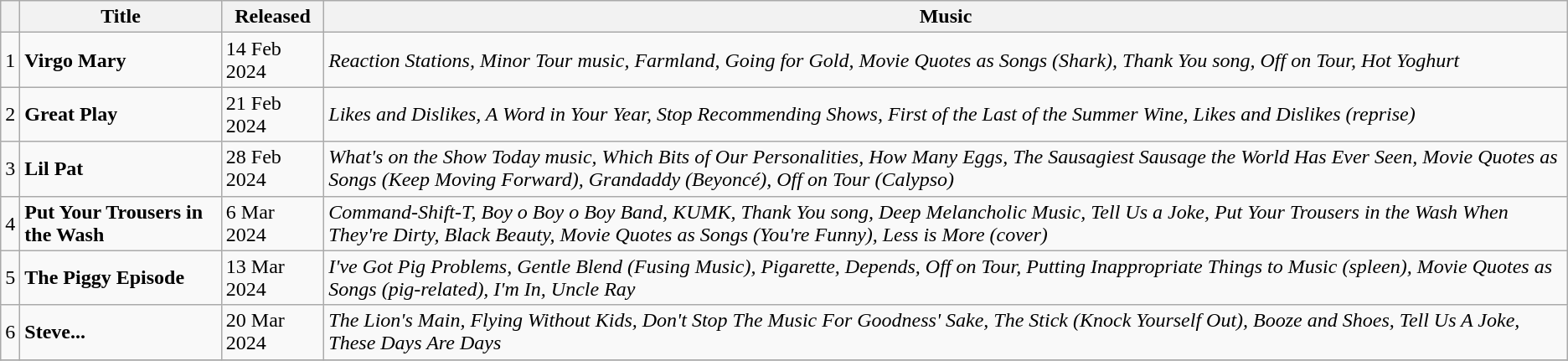<table class="wikitable">
<tr>
<th></th>
<th>Title</th>
<th>Released</th>
<th>Music</th>
</tr>
<tr>
<td>1</td>
<td><strong>Virgo Mary</strong></td>
<td>14 Feb 2024</td>
<td><em>Reaction Stations, Minor Tour music, Farmland, Going for Gold, Movie Quotes as Songs (Shark), Thank You song, Off on Tour, Hot Yoghurt</em></td>
</tr>
<tr>
<td>2</td>
<td><strong>Great Play</strong></td>
<td>21 Feb 2024</td>
<td><em>Likes and Dislikes, A Word in Your Year, Stop Recommending Shows, First of the Last of the Summer Wine, Likes and Dislikes (reprise)</em></td>
</tr>
<tr>
<td>3</td>
<td><strong>Lil Pat</strong></td>
<td>28 Feb 2024</td>
<td><em>What's on the Show Today music, Which Bits of Our Personalities, How Many Eggs, The Sausagiest Sausage the World Has Ever Seen, Movie Quotes as Songs (Keep Moving Forward), Grandaddy (Beyoncé), Off on Tour (Calypso)</em></td>
</tr>
<tr>
<td>4</td>
<td><strong>Put Your Trousers in the Wash</strong></td>
<td>6 Mar 2024</td>
<td><em>Command-Shift-T, Boy o Boy o Boy Band, KUMK, Thank You song, Deep Melancholic Music, Tell Us a Joke, Put Your Trousers in the Wash When They're Dirty, Black Beauty, Movie Quotes as Songs (You're Funny), Less is More (cover)</em></td>
</tr>
<tr>
<td>5</td>
<td><strong>The Piggy Episode</strong></td>
<td>13 Mar 2024</td>
<td><em>I've Got Pig Problems, Gentle Blend (Fusing Music), Pigarette, Depends, Off on Tour, Putting Inappropriate Things to Music (spleen), Movie Quotes as Songs (pig-related), I'm In, Uncle Ray</em></td>
</tr>
<tr>
<td>6</td>
<td><strong>Steve...</strong></td>
<td>20 Mar 2024</td>
<td><em>The Lion's Main, Flying Without Kids, Don't Stop The Music For Goodness' Sake, The Stick (Knock Yourself Out), Booze and Shoes, Tell Us A Joke, These Days Are Days</em></td>
</tr>
<tr>
</tr>
</table>
